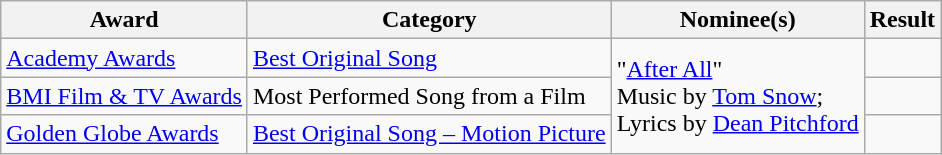<table class="wikitable plainrowheaders">
<tr>
<th>Award</th>
<th>Category</th>
<th>Nominee(s)</th>
<th>Result</th>
</tr>
<tr>
<td><a href='#'>Academy Awards</a></td>
<td><a href='#'>Best Original Song</a></td>
<td rowspan="3">"<a href='#'>After All</a>" <br> Music by <a href='#'>Tom Snow</a>; <br> Lyrics by <a href='#'>Dean Pitchford</a></td>
<td></td>
</tr>
<tr>
<td><a href='#'>BMI Film & TV Awards</a></td>
<td>Most Performed Song from a Film</td>
<td></td>
</tr>
<tr>
<td><a href='#'>Golden Globe Awards</a></td>
<td><a href='#'>Best Original Song – Motion Picture</a></td>
<td></td>
</tr>
</table>
